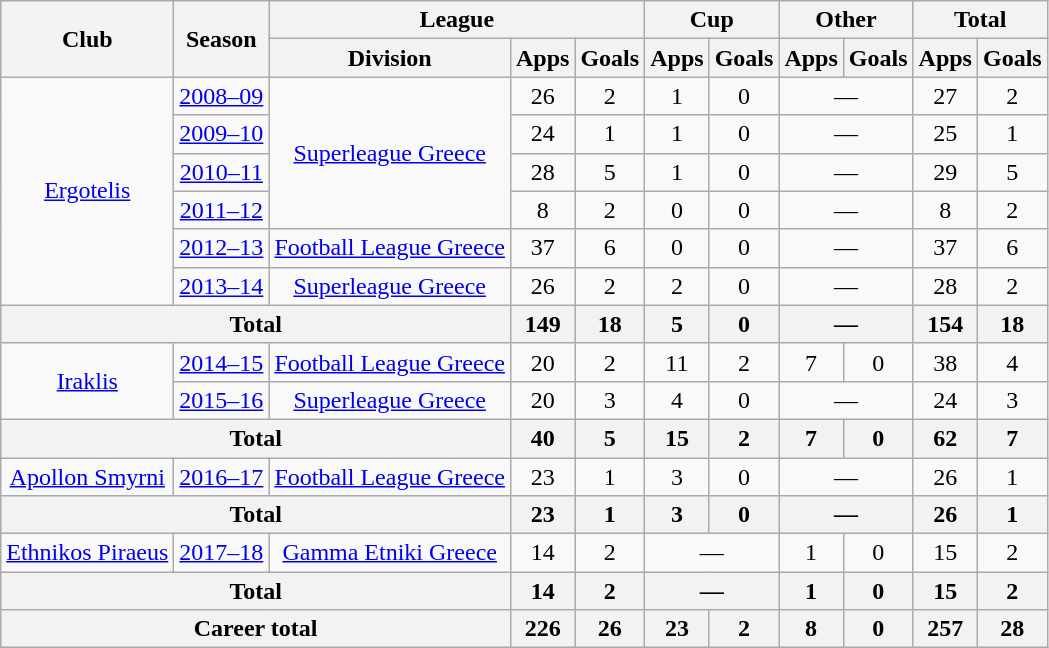<table class="wikitable" style="text-align: center;">
<tr>
<th rowspan="2">Club</th>
<th rowspan="2">Season</th>
<th colspan="3">League</th>
<th colspan="2">Cup</th>
<th colspan="2">Other</th>
<th colspan="2">Total</th>
</tr>
<tr>
<th>Division</th>
<th>Apps</th>
<th>Goals</th>
<th>Apps</th>
<th>Goals</th>
<th>Apps</th>
<th>Goals</th>
<th>Apps</th>
<th>Goals</th>
</tr>
<tr>
<td rowspan="6"><a href='#'>Ergotelis</a></td>
<td><a href='#'>2008–09</a></td>
<td rowspan="4"><a href='#'>Superleague Greece</a></td>
<td>26</td>
<td>2</td>
<td>1</td>
<td>0</td>
<td colspan=2>—</td>
<td>27</td>
<td>2</td>
</tr>
<tr>
<td><a href='#'>2009–10</a></td>
<td>24</td>
<td>1</td>
<td>1</td>
<td>0</td>
<td colspan=2>—</td>
<td>25</td>
<td>1</td>
</tr>
<tr>
<td><a href='#'>2010–11</a></td>
<td>28</td>
<td>5</td>
<td>1</td>
<td>0</td>
<td colspan=2>—</td>
<td>29</td>
<td>5</td>
</tr>
<tr>
<td><a href='#'>2011–12</a></td>
<td>8</td>
<td>2</td>
<td>0</td>
<td>0</td>
<td colspan=2>—</td>
<td>8</td>
<td>2</td>
</tr>
<tr>
<td><a href='#'>2012–13</a></td>
<td><a href='#'>Football League Greece</a></td>
<td>37</td>
<td>6</td>
<td>0</td>
<td>0</td>
<td colspan=2>—</td>
<td>37</td>
<td>6</td>
</tr>
<tr>
<td><a href='#'>2013–14</a></td>
<td><a href='#'>Superleague Greece</a></td>
<td>26</td>
<td>2</td>
<td>2</td>
<td>0</td>
<td colspan=2>—</td>
<td>28</td>
<td>2</td>
</tr>
<tr>
<th colspan="3">Total</th>
<th>149</th>
<th>18</th>
<th>5</th>
<th>0</th>
<th colspan=2>—</th>
<th>154</th>
<th>18</th>
</tr>
<tr>
<td rowspan="2"><a href='#'>Iraklis</a></td>
<td><a href='#'>2014–15</a></td>
<td><a href='#'>Football League Greece</a></td>
<td>20</td>
<td>2</td>
<td>11</td>
<td>2</td>
<td>7</td>
<td>0</td>
<td>38</td>
<td>4</td>
</tr>
<tr>
<td><a href='#'>2015–16</a></td>
<td><a href='#'>Superleague Greece</a></td>
<td>20</td>
<td>3</td>
<td>4</td>
<td>0</td>
<td colspan=2>—</td>
<td>24</td>
<td>3</td>
</tr>
<tr>
<th colspan="3">Total</th>
<th>40</th>
<th>5</th>
<th>15</th>
<th>2</th>
<th>7</th>
<th>0</th>
<th>62</th>
<th>7</th>
</tr>
<tr>
<td><a href='#'>Apollon Smyrni</a></td>
<td><a href='#'>2016–17</a></td>
<td><a href='#'>Football League Greece</a></td>
<td>23</td>
<td>1</td>
<td>3</td>
<td>0</td>
<td colspan=2>—</td>
<td>26</td>
<td>1</td>
</tr>
<tr>
<th colspan="3">Total</th>
<th>23</th>
<th>1</th>
<th>3</th>
<th>0</th>
<th colspan=2>—</th>
<th>26</th>
<th>1</th>
</tr>
<tr>
<td><a href='#'>Ethnikos Piraeus</a></td>
<td><a href='#'>2017–18</a></td>
<td><a href='#'>Gamma Etniki Greece</a></td>
<td>14</td>
<td>2</td>
<td colspan=2>—</td>
<td>1</td>
<td>0</td>
<td>15</td>
<td>2</td>
</tr>
<tr>
<th colspan="3">Total</th>
<th>14</th>
<th>2</th>
<th colspan=2>—</th>
<th>1</th>
<th>0</th>
<th>15</th>
<th>2</th>
</tr>
<tr>
<th colspan="3">Career total</th>
<th>226</th>
<th>26</th>
<th>23</th>
<th>2</th>
<th>8</th>
<th>0</th>
<th>257</th>
<th>28</th>
</tr>
</table>
